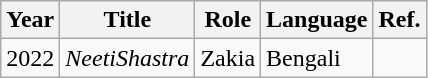<table class="wikitable">
<tr>
<th>Year</th>
<th>Title</th>
<th>Role</th>
<th>Language</th>
<th>Ref.</th>
</tr>
<tr>
<td>2022</td>
<td><em>NeetiShastra</em></td>
<td>Zakia</td>
<td>Bengali</td>
<td></td>
</tr>
</table>
